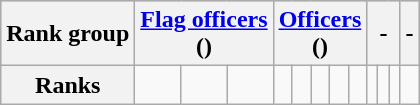<table class="wikitable">
<tr align="center" style="background:#cfcfcf;">
<th>Rank group</th>
<th colspan=3><a href='#'>Flag officers</a><br>()</th>
<th colspan=5><a href='#'>Officers</a><br>()</th>
<th colspan=3>-</th>
<th colspan=1>-</th>
</tr>
<tr align="center">
<th>Ranks</th>
<td><br></td>
<td><br></td>
<td><br></td>
<td><br></td>
<td><br></td>
<td><br></td>
<td><br></td>
<td><br></td>
<td><br></td>
<td><br></td>
<td><br></td>
<td><br></td>
</tr>
</table>
